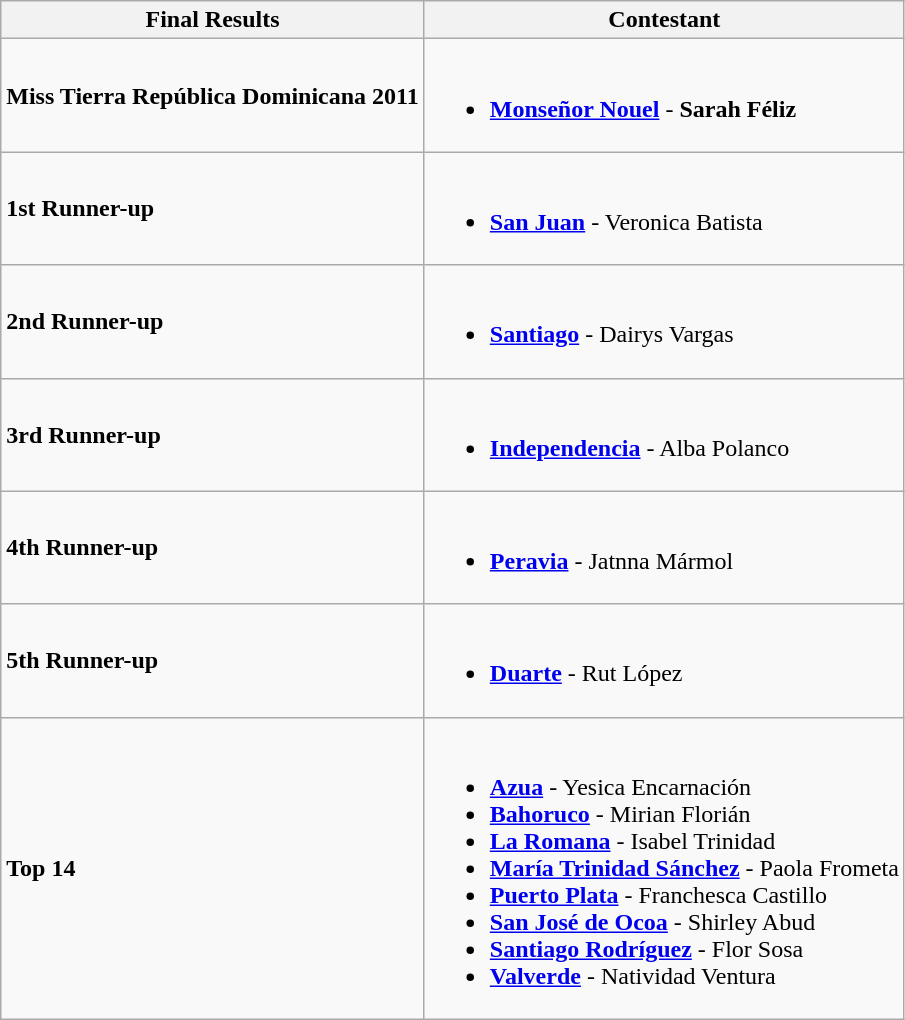<table class="wikitable">
<tr>
<th>Final Results</th>
<th>Contestant</th>
</tr>
<tr>
<td><strong>Miss Tierra República Dominicana 2011</strong></td>
<td><br><ul><li><strong><a href='#'>Monseñor Nouel</a></strong> - <strong>Sarah Féliz</strong></li></ul></td>
</tr>
<tr>
<td><strong>1st Runner-up</strong></td>
<td><br><ul><li><strong><a href='#'>San Juan</a></strong> - Veronica Batista</li></ul></td>
</tr>
<tr>
<td><strong>2nd Runner-up</strong></td>
<td><br><ul><li><strong><a href='#'>Santiago</a></strong> - Dairys Vargas</li></ul></td>
</tr>
<tr>
<td><strong>3rd Runner-up</strong></td>
<td><br><ul><li><strong><a href='#'>Independencia</a></strong> - Alba Polanco</li></ul></td>
</tr>
<tr>
<td><strong>4th Runner-up</strong></td>
<td><br><ul><li><strong><a href='#'>Peravia</a></strong> - Jatnna Mármol</li></ul></td>
</tr>
<tr>
<td><strong>5th Runner-up</strong></td>
<td><br><ul><li><strong><a href='#'>Duarte</a></strong> - Rut López</li></ul></td>
</tr>
<tr>
<td><strong>Top 14</strong></td>
<td><br><ul><li><strong><a href='#'>Azua</a></strong> - Yesica Encarnación</li><li><strong><a href='#'>Bahoruco</a></strong> - Mirian Florián</li><li><strong><a href='#'>La Romana</a></strong> - Isabel Trinidad</li><li><strong><a href='#'>María Trinidad Sánchez</a></strong> - Paola Frometa</li><li><strong><a href='#'>Puerto Plata</a></strong> - Franchesca Castillo</li><li><strong><a href='#'>San José de Ocoa</a></strong> - Shirley Abud</li><li><strong><a href='#'>Santiago Rodríguez</a></strong> - Flor Sosa</li><li><strong><a href='#'>Valverde</a></strong> - Natividad Ventura</li></ul></td>
</tr>
</table>
